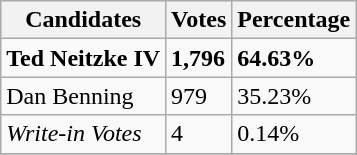<table class=wikitable>
<tr>
<th>Candidates</th>
<th>Votes</th>
<th>Percentage</th>
</tr>
<tr>
<td><strong>Ted Neitzke IV</strong></td>
<td><strong>1,796</strong></td>
<td><strong>64.63%</strong></td>
</tr>
<tr>
<td>Dan Benning</td>
<td>979</td>
<td>35.23%</td>
</tr>
<tr>
<td><em>Write-in Votes</em></td>
<td>4</td>
<td>0.14%</td>
</tr>
<tr>
</tr>
</table>
